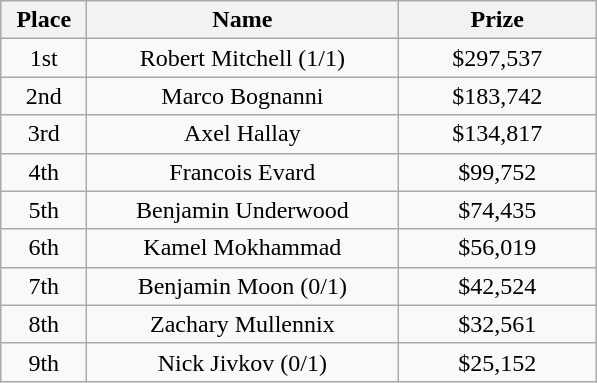<table class="wikitable">
<tr>
<th width="50">Place</th>
<th width="200">Name</th>
<th width="125">Prize</th>
</tr>
<tr>
<td align = "center">1st</td>
<td align = "center">Robert Mitchell (1/1)</td>
<td align = "center">$297,537</td>
</tr>
<tr>
<td align = "center">2nd</td>
<td align = "center">Marco Bognanni</td>
<td align = "center">$183,742</td>
</tr>
<tr>
<td align = "center">3rd</td>
<td align = "center">Axel Hallay</td>
<td align = "center">$134,817</td>
</tr>
<tr>
<td align = "center">4th</td>
<td align = "center">Francois Evard</td>
<td align = "center">$99,752</td>
</tr>
<tr>
<td align = "center">5th</td>
<td align = "center">Benjamin Underwood</td>
<td align = "center">$74,435</td>
</tr>
<tr>
<td align = "center">6th</td>
<td align = "center">Kamel Mokhammad</td>
<td align = "center">$56,019</td>
</tr>
<tr>
<td align = "center">7th</td>
<td align = "center">Benjamin Moon (0/1)</td>
<td align = "center">$42,524</td>
</tr>
<tr>
<td align = "center">8th</td>
<td align = "center">Zachary Mullennix</td>
<td align = "center">$32,561</td>
</tr>
<tr>
<td align = "center">9th</td>
<td align = "center">Nick Jivkov (0/1)</td>
<td align = "center">$25,152</td>
</tr>
</table>
